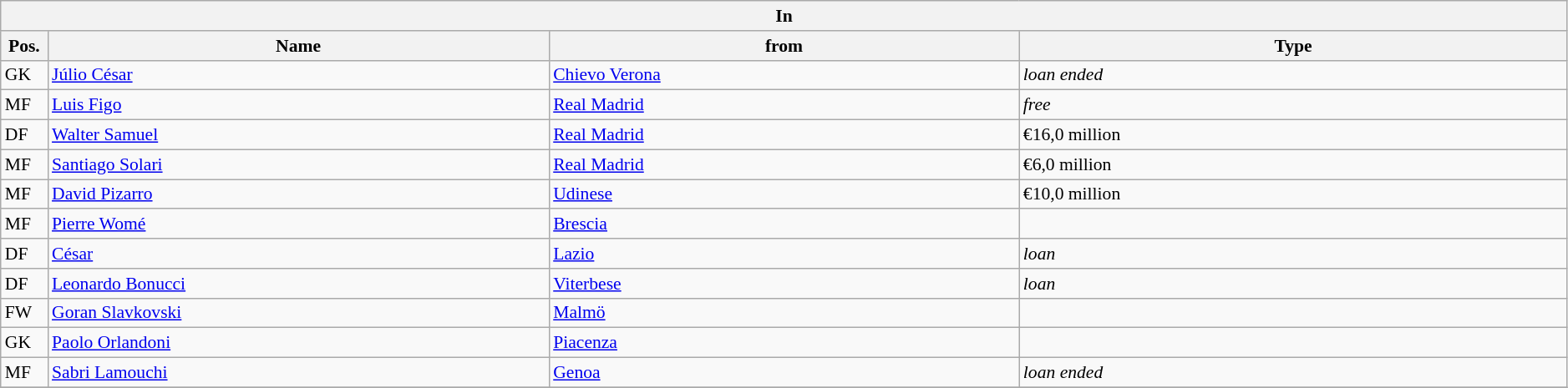<table class="wikitable" style="font-size:90%;width:99%;">
<tr>
<th colspan="4">In</th>
</tr>
<tr>
<th width=3%>Pos.</th>
<th width=32%>Name</th>
<th width=30%>from</th>
<th width=35%>Type</th>
</tr>
<tr>
<td>GK</td>
<td><a href='#'>Júlio César</a></td>
<td><a href='#'>Chievo Verona</a></td>
<td><em>loan ended</em></td>
</tr>
<tr>
<td>MF</td>
<td><a href='#'>Luis Figo</a></td>
<td><a href='#'>Real Madrid</a></td>
<td><em>free</em></td>
</tr>
<tr>
<td>DF</td>
<td><a href='#'>Walter Samuel</a></td>
<td><a href='#'>Real Madrid</a></td>
<td>€16,0 million</td>
</tr>
<tr>
<td>MF</td>
<td><a href='#'>Santiago Solari</a></td>
<td><a href='#'>Real Madrid</a></td>
<td>€6,0 million</td>
</tr>
<tr>
<td>MF</td>
<td><a href='#'>David Pizarro</a></td>
<td><a href='#'>Udinese</a></td>
<td>€10,0 million </td>
</tr>
<tr>
<td>MF</td>
<td><a href='#'>Pierre Womé</a></td>
<td><a href='#'>Brescia</a></td>
<td></td>
</tr>
<tr>
<td>DF</td>
<td><a href='#'>César</a></td>
<td><a href='#'>Lazio</a></td>
<td><em>loan</em></td>
</tr>
<tr>
<td>DF</td>
<td><a href='#'>Leonardo Bonucci</a></td>
<td><a href='#'>Viterbese</a></td>
<td><em>loan</em></td>
</tr>
<tr>
<td>FW</td>
<td><a href='#'>Goran Slavkovski</a></td>
<td><a href='#'>Malmö</a></td>
<td></td>
</tr>
<tr>
<td>GK</td>
<td><a href='#'>Paolo Orlandoni</a></td>
<td><a href='#'>Piacenza</a></td>
<td></td>
</tr>
<tr>
<td>MF</td>
<td><a href='#'>Sabri Lamouchi</a></td>
<td><a href='#'>Genoa</a></td>
<td><em>loan ended</em></td>
</tr>
<tr>
</tr>
</table>
